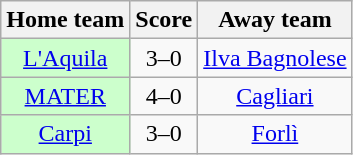<table class="wikitable" style="text-align: center">
<tr>
<th>Home team</th>
<th>Score</th>
<th>Away team</th>
</tr>
<tr>
<td bgcolor="ccffcc"><a href='#'>L'Aquila</a></td>
<td>3–0</td>
<td><a href='#'>Ilva Bagnolese</a></td>
</tr>
<tr>
<td bgcolor="ccffcc"><a href='#'>MATER</a></td>
<td>4–0</td>
<td><a href='#'>Cagliari</a></td>
</tr>
<tr>
<td bgcolor="ccffcc"><a href='#'>Carpi</a></td>
<td>3–0</td>
<td><a href='#'>Forlì</a></td>
</tr>
</table>
